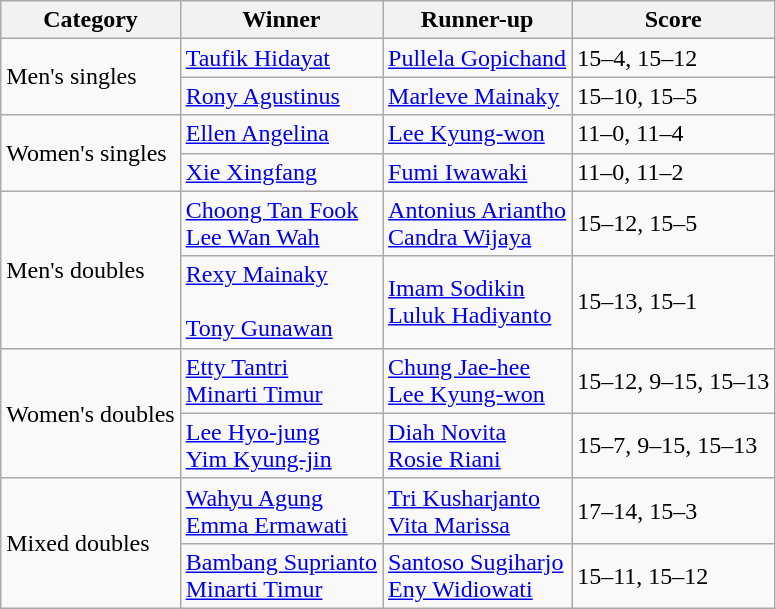<table class="wikitable">
<tr>
<th>Category</th>
<th>Winner</th>
<th>Runner-up</th>
<th>Score</th>
</tr>
<tr>
<td rowspan=2>Men's singles</td>
<td> <a href='#'>Taufik Hidayat</a></td>
<td> <a href='#'>Pullela Gopichand</a></td>
<td>15–4, 15–12</td>
</tr>
<tr>
<td> <a href='#'>Rony Agustinus</a></td>
<td> <a href='#'>Marleve Mainaky</a></td>
<td>15–10, 15–5</td>
</tr>
<tr>
<td rowspan=2>Women's singles</td>
<td> <a href='#'>Ellen Angelina</a></td>
<td> <a href='#'>Lee Kyung-won</a></td>
<td>11–0, 11–4</td>
</tr>
<tr>
<td> <a href='#'>Xie Xingfang</a></td>
<td> <a href='#'>Fumi Iwawaki</a></td>
<td>11–0, 11–2</td>
</tr>
<tr>
<td rowspan=2>Men's doubles</td>
<td> <a href='#'>Choong Tan Fook</a><br> <a href='#'>Lee Wan Wah</a></td>
<td> <a href='#'>Antonius Ariantho</a><br> <a href='#'>Candra Wijaya</a></td>
<td>15–12, 15–5</td>
</tr>
<tr>
<td> <a href='#'>Rexy Mainaky</a><br><br> <a href='#'>Tony Gunawan</a></td>
<td> <a href='#'>Imam Sodikin</a><br> <a href='#'>Luluk Hadiyanto</a></td>
<td>15–13, 15–1</td>
</tr>
<tr>
<td rowspan=2>Women's doubles</td>
<td> <a href='#'>Etty Tantri</a><br>  <a href='#'>Minarti Timur</a></td>
<td> <a href='#'>Chung Jae-hee</a><br> <a href='#'>Lee Kyung-won</a></td>
<td>15–12, 9–15, 15–13</td>
</tr>
<tr>
<td> <a href='#'>Lee Hyo-jung</a><br> <a href='#'>Yim Kyung-jin</a></td>
<td> <a href='#'>Diah Novita</a><br> <a href='#'>Rosie Riani</a></td>
<td>15–7, 9–15, 15–13</td>
</tr>
<tr>
<td rowspan=2>Mixed doubles</td>
<td> <a href='#'>Wahyu Agung</a><br> <a href='#'>Emma Ermawati</a></td>
<td> <a href='#'>Tri Kusharjanto</a><br> <a href='#'>Vita Marissa</a></td>
<td>17–14, 15–3</td>
</tr>
<tr>
<td> <a href='#'>Bambang Suprianto</a><br> <a href='#'>Minarti Timur</a></td>
<td> <a href='#'>Santoso Sugiharjo</a><br> <a href='#'>Eny Widiowati</a></td>
<td>15–11, 15–12</td>
</tr>
</table>
